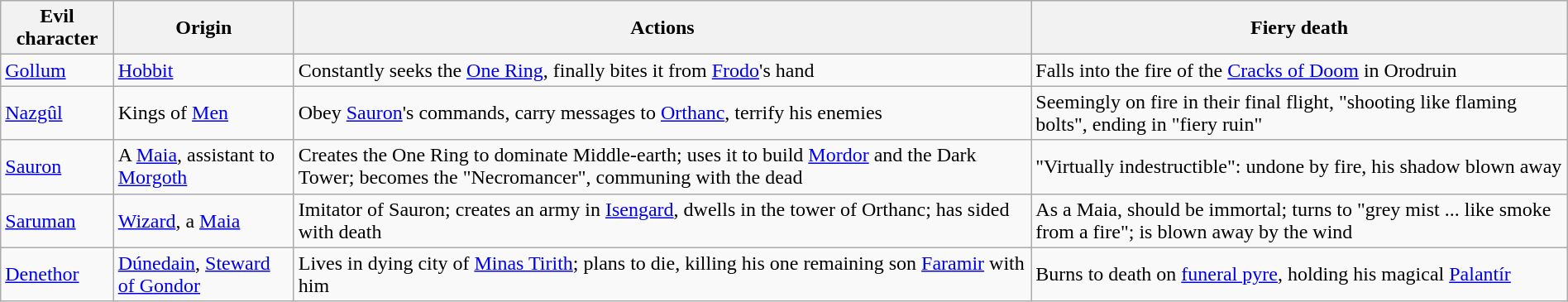<table class="wikitable" style="margin:1em auto;">
<tr>
<th>Evil character</th>
<th>Origin</th>
<th>Actions</th>
<th>Fiery death</th>
</tr>
<tr>
<td><a href='#'>Gollum</a></td>
<td><a href='#'>Hobbit</a></td>
<td>Constantly seeks the <a href='#'>One Ring</a>, finally bites it from <a href='#'>Frodo</a>'s hand</td>
<td>Falls into the fire of the <a href='#'>Cracks of Doom</a> in Orodruin</td>
</tr>
<tr>
<td><a href='#'>Nazgûl</a></td>
<td>Kings of <a href='#'>Men</a></td>
<td>Obey <a href='#'>Sauron</a>'s commands, carry messages to <a href='#'>Orthanc</a>, terrify his enemies</td>
<td>Seemingly on fire in their final flight, "shooting like flaming bolts", ending in "fiery ruin"</td>
</tr>
<tr>
<td><a href='#'>Sauron</a></td>
<td>A <a href='#'>Maia</a>, assistant to <a href='#'>Morgoth</a></td>
<td>Creates the One Ring to dominate Middle-earth; uses it to build <a href='#'>Mordor</a> and the Dark Tower; becomes the "Necromancer", communing with the dead</td>
<td>"Virtually indestructible": undone by fire, his shadow blown away</td>
</tr>
<tr>
<td><a href='#'>Saruman</a></td>
<td><a href='#'>Wizard</a>, a <a href='#'>Maia</a></td>
<td>Imitator of Sauron; creates an army in <a href='#'>Isengard</a>, dwells in the tower of Orthanc; has sided with death</td>
<td>As a Maia, should be immortal; turns to "grey mist ... like smoke from a fire"; is blown away by the wind</td>
</tr>
<tr>
<td><a href='#'>Denethor</a></td>
<td><a href='#'>Dúnedain</a>, <a href='#'>Steward of Gondor</a></td>
<td>Lives in dying city of <a href='#'>Minas Tirith</a>; plans to die, killing his one remaining son <a href='#'>Faramir</a> with him</td>
<td>Burns to death on <a href='#'>funeral pyre</a>, holding his magical <a href='#'>Palantír</a></td>
</tr>
</table>
